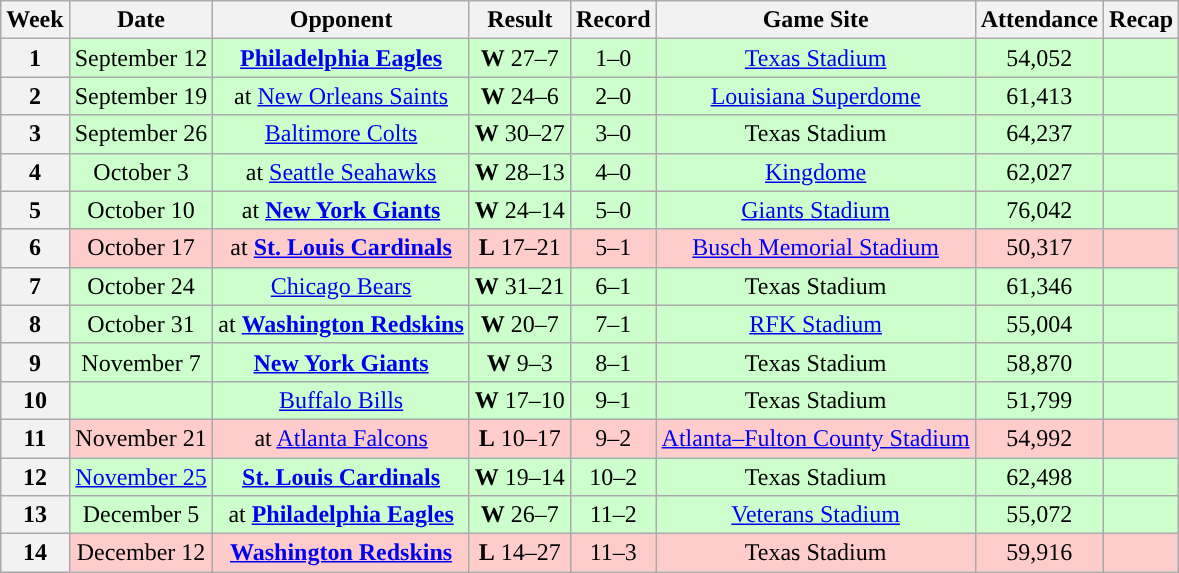<table class="wikitable" style="text-align:center">
<tr>
<th>Week</th>
<th>Date</th>
<th>Opponent</th>
<th>Result</th>
<th>Record</th>
<th>Game Site</th>
<th>Attendance</th>
<th>Recap</th>
</tr>
<tr style="background: #cfc">
<th>1</th>
<td>September 12</td>
<td><strong><a href='#'>Philadelphia Eagles</a></strong></td>
<td><strong>W</strong> 27–7</td>
<td>1–0</td>
<td><a href='#'>Texas Stadium</a></td>
<td>54,052</td>
<td></td>
</tr>
<tr style="background: #cfc">
<th>2</th>
<td>September 19</td>
<td>at <a href='#'>New Orleans Saints</a></td>
<td><strong>W</strong> 24–6</td>
<td>2–0</td>
<td><a href='#'>Louisiana Superdome</a></td>
<td>61,413</td>
<td></td>
</tr>
<tr style="background: #cfc">
<th>3</th>
<td>September 26</td>
<td><a href='#'>Baltimore Colts</a></td>
<td><strong>W</strong> 30–27</td>
<td>3–0</td>
<td>Texas Stadium</td>
<td>64,237</td>
<td></td>
</tr>
<tr style="background: #cfc">
<th>4</th>
<td>October 3</td>
<td>at <a href='#'>Seattle Seahawks</a></td>
<td><strong>W</strong> 28–13</td>
<td>4–0</td>
<td><a href='#'>Kingdome</a></td>
<td>62,027</td>
<td></td>
</tr>
<tr style="background: #cfc">
<th>5</th>
<td>October 10</td>
<td>at <strong><a href='#'>New York Giants</a></strong></td>
<td><strong>W</strong> 24–14</td>
<td>5–0</td>
<td><a href='#'>Giants Stadium</a></td>
<td>76,042</td>
<td></td>
</tr>
<tr style="background: #fcc">
<th>6</th>
<td>October 17</td>
<td>at <strong><a href='#'>St. Louis Cardinals</a></strong></td>
<td><strong>L</strong> 17–21</td>
<td>5–1</td>
<td><a href='#'>Busch Memorial Stadium</a></td>
<td>50,317</td>
<td></td>
</tr>
<tr style="background: #cfc">
<th>7</th>
<td>October 24</td>
<td><a href='#'>Chicago Bears</a></td>
<td><strong>W</strong> 31–21</td>
<td>6–1</td>
<td>Texas Stadium</td>
<td>61,346</td>
<td></td>
</tr>
<tr style="background: #cfc">
<th>8</th>
<td>October 31</td>
<td>at <strong><a href='#'>Washington Redskins</a></strong></td>
<td><strong>W</strong> 20–7</td>
<td>7–1</td>
<td><a href='#'>RFK Stadium</a></td>
<td>55,004</td>
<td></td>
</tr>
<tr style="background: #cfc">
<th>9</th>
<td>November 7</td>
<td><strong><a href='#'>New York Giants</a></strong></td>
<td><strong>W</strong> 9–3</td>
<td>8–1</td>
<td>Texas Stadium</td>
<td>58,870</td>
<td></td>
</tr>
<tr style="background: #cfc">
<th>10</th>
<td></td>
<td><a href='#'>Buffalo Bills</a></td>
<td><strong>W</strong> 17–10</td>
<td>9–1</td>
<td>Texas Stadium</td>
<td>51,799</td>
<td></td>
</tr>
<tr style="background: #fcc">
<th>11</th>
<td>November 21</td>
<td>at <a href='#'>Atlanta Falcons</a></td>
<td><strong>L</strong> 10–17</td>
<td>9–2</td>
<td><a href='#'>Atlanta–Fulton County Stadium</a></td>
<td>54,992</td>
<td></td>
</tr>
<tr style="background: #cfc">
<th>12</th>
<td><a href='#'>November 25</a></td>
<td><strong><a href='#'>St. Louis Cardinals</a></strong></td>
<td><strong>W</strong> 19–14</td>
<td>10–2</td>
<td>Texas Stadium</td>
<td>62,498</td>
<td></td>
</tr>
<tr style="background: #cfc">
<th>13</th>
<td>December 5</td>
<td>at <strong><a href='#'>Philadelphia Eagles</a></strong></td>
<td><strong>W</strong> 26–7</td>
<td>11–2</td>
<td><a href='#'>Veterans Stadium</a></td>
<td>55,072</td>
<td></td>
</tr>
<tr style="background: #fcc">
<th>14</th>
<td>December 12</td>
<td><strong><a href='#'>Washington Redskins</a></strong></td>
<td><strong>L</strong> 14–27</td>
<td>11–3</td>
<td>Texas Stadium</td>
<td>59,916</td>
<td></td>
</tr>
</table>
